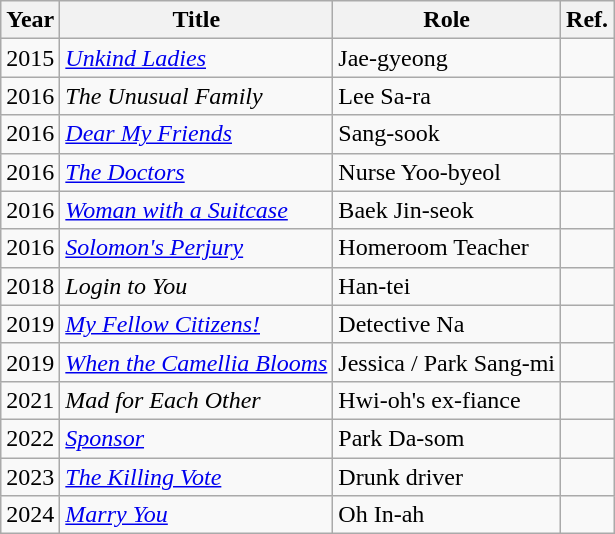<table class="wikitable">
<tr>
<th>Year</th>
<th>Title</th>
<th>Role</th>
<th>Ref.</th>
</tr>
<tr>
<td>2015</td>
<td><em><a href='#'>Unkind Ladies</a></em></td>
<td>Jae-gyeong</td>
<td></td>
</tr>
<tr>
<td>2016</td>
<td><em>The Unusual Family</em></td>
<td>Lee Sa-ra</td>
<td></td>
</tr>
<tr>
<td>2016</td>
<td><em><a href='#'>Dear My Friends</a></em></td>
<td>Sang-sook</td>
<td></td>
</tr>
<tr>
<td>2016</td>
<td><em><a href='#'>The Doctors</a></em></td>
<td>Nurse Yoo-byeol</td>
<td></td>
</tr>
<tr>
<td>2016</td>
<td><em><a href='#'>Woman with a Suitcase</a></em></td>
<td>Baek Jin-seok</td>
<td></td>
</tr>
<tr>
<td>2016</td>
<td><em><a href='#'>Solomon's Perjury</a></em></td>
<td>Homeroom Teacher</td>
<td></td>
</tr>
<tr>
<td>2018</td>
<td><em>Login to You</em></td>
<td>Han-tei</td>
<td></td>
</tr>
<tr>
<td>2019</td>
<td><em><a href='#'>My Fellow Citizens!</a></em></td>
<td>Detective Na</td>
<td></td>
</tr>
<tr>
<td>2019</td>
<td><em><a href='#'>When the Camellia Blooms</a></em></td>
<td>Jessica / Park Sang-mi</td>
<td></td>
</tr>
<tr>
<td>2021</td>
<td><em>Mad for Each Other</em></td>
<td>Hwi-oh's ex-fiance</td>
<td></td>
</tr>
<tr>
<td>2022</td>
<td><em><a href='#'>Sponsor</a></em></td>
<td>Park Da-som</td>
<td></td>
</tr>
<tr>
<td>2023</td>
<td><em><a href='#'>The Killing Vote</a></em></td>
<td>Drunk driver</td>
<td></td>
</tr>
<tr>
<td>2024</td>
<td><em><a href='#'>Marry You</a></em></td>
<td>Oh In-ah</td>
<td></td>
</tr>
</table>
